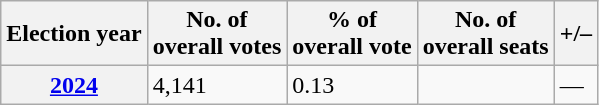<table class="wikitable">
<tr>
<th>Election year</th>
<th>No. of<br>overall votes</th>
<th>% of<br>overall vote</th>
<th>No. of<br>overall seats</th>
<th>+/–</th>
</tr>
<tr>
<th><a href='#'>2024</a></th>
<td>4,141</td>
<td>0.13</td>
<td></td>
<td>—</td>
</tr>
</table>
